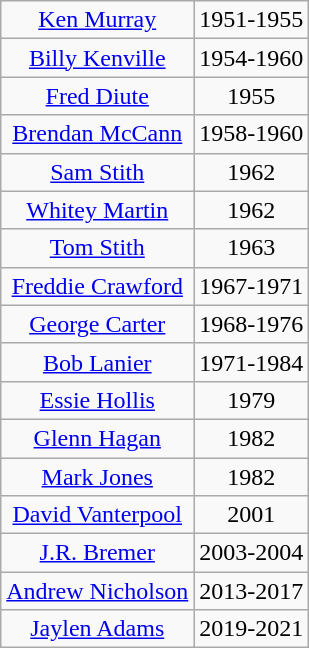<table class="wikitable" style="text-align:center">
<tr>
<td><a href='#'>Ken Murray</a></td>
<td>1951-1955</td>
</tr>
<tr>
<td><a href='#'>Billy Kenville</a></td>
<td>1954-1960</td>
</tr>
<tr>
<td><a href='#'>Fred Diute</a></td>
<td>1955</td>
</tr>
<tr>
<td><a href='#'>Brendan McCann</a></td>
<td>1958-1960</td>
</tr>
<tr>
<td><a href='#'>Sam Stith</a></td>
<td>1962</td>
</tr>
<tr>
<td><a href='#'>Whitey Martin</a></td>
<td>1962</td>
</tr>
<tr>
<td><a href='#'>Tom Stith</a></td>
<td>1963</td>
</tr>
<tr>
<td><a href='#'>Freddie Crawford</a></td>
<td>1967-1971</td>
</tr>
<tr>
<td><a href='#'>George Carter</a></td>
<td>1968-1976</td>
</tr>
<tr>
<td><a href='#'>Bob Lanier</a></td>
<td>1971-1984</td>
</tr>
<tr>
<td><a href='#'>Essie Hollis</a></td>
<td>1979</td>
</tr>
<tr>
<td><a href='#'>Glenn Hagan</a></td>
<td>1982</td>
</tr>
<tr>
<td><a href='#'>Mark Jones</a></td>
<td>1982</td>
</tr>
<tr>
<td><a href='#'>David Vanterpool</a></td>
<td>2001</td>
</tr>
<tr>
<td><a href='#'>J.R. Bremer</a></td>
<td>2003-2004</td>
</tr>
<tr>
<td><a href='#'>Andrew Nicholson</a></td>
<td>2013-2017</td>
</tr>
<tr>
<td><a href='#'>Jaylen Adams</a></td>
<td>2019-2021</td>
</tr>
</table>
